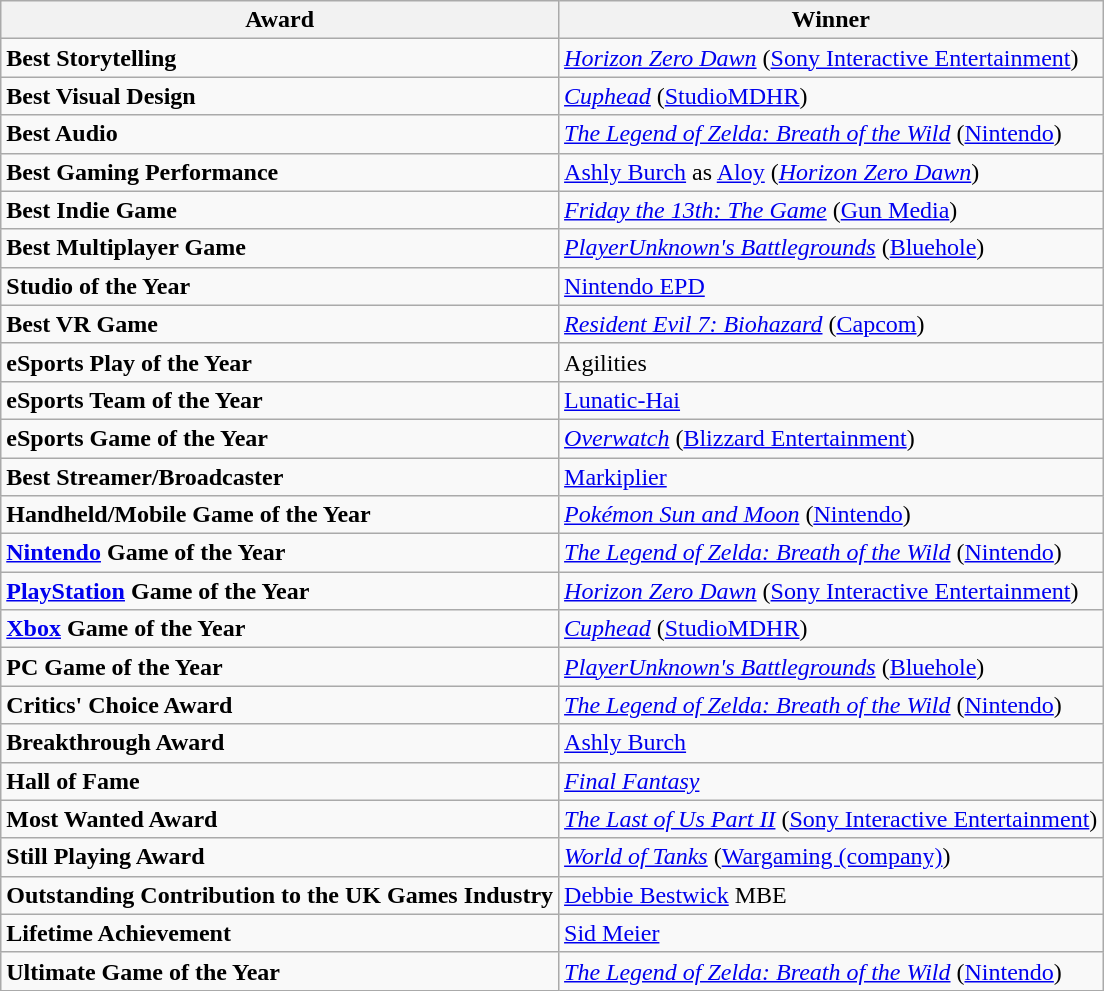<table class="wikitable">
<tr>
<th><strong>Award</strong></th>
<th><strong>Winner</strong></th>
</tr>
<tr>
<td><strong>Best Storytelling</strong></td>
<td><em><a href='#'>Horizon Zero Dawn</a></em> (<a href='#'>Sony Interactive Entertainment</a>)</td>
</tr>
<tr>
<td><strong>Best Visual Design</strong></td>
<td><em><a href='#'>Cuphead</a></em> (<a href='#'>StudioMDHR</a>)</td>
</tr>
<tr>
<td><strong>Best Audio</strong></td>
<td><em><a href='#'>The Legend of Zelda: Breath of the Wild</a></em> (<a href='#'>Nintendo</a>)</td>
</tr>
<tr>
<td><strong>Best Gaming Performance</strong></td>
<td><a href='#'>Ashly Burch</a> as <a href='#'>Aloy</a> (<em><a href='#'>Horizon Zero Dawn</a></em>)</td>
</tr>
<tr>
<td><strong>Best Indie Game</strong></td>
<td><em><a href='#'>Friday the 13th: The Game</a></em> (<a href='#'>Gun Media</a>)</td>
</tr>
<tr>
<td><strong>Best Multiplayer Game</strong></td>
<td><em><a href='#'>PlayerUnknown's Battlegrounds</a></em> (<a href='#'>Bluehole</a>)</td>
</tr>
<tr>
<td><strong>Studio of the Year</strong></td>
<td><a href='#'>Nintendo EPD</a></td>
</tr>
<tr>
<td><strong>Best VR Game</strong></td>
<td><em><a href='#'>Resident Evil 7: Biohazard</a></em> (<a href='#'>Capcom</a>)</td>
</tr>
<tr>
<td><strong>eSports Play of the Year</strong></td>
<td>Agilities</td>
</tr>
<tr>
<td><strong>eSports Team of the Year</strong></td>
<td><a href='#'>Lunatic-Hai</a></td>
</tr>
<tr>
<td><strong>eSports Game of the Year</strong></td>
<td><em><a href='#'>Overwatch</a></em> (<a href='#'>Blizzard Entertainment</a>)</td>
</tr>
<tr>
<td><strong>Best Streamer/Broadcaster</strong></td>
<td><a href='#'>Markiplier</a></td>
</tr>
<tr>
<td><strong>Handheld/Mobile Game of the Year</strong></td>
<td><em><a href='#'>Pokémon Sun and Moon</a></em> (<a href='#'>Nintendo</a>)</td>
</tr>
<tr>
<td><strong><a href='#'>Nintendo</a> Game of the Year</strong></td>
<td><em><a href='#'>The Legend of Zelda: Breath of the Wild</a></em> (<a href='#'>Nintendo</a>)</td>
</tr>
<tr>
<td><strong><a href='#'>PlayStation</a> Game of the Year</strong></td>
<td><em><a href='#'>Horizon Zero Dawn</a></em> (<a href='#'>Sony Interactive Entertainment</a>)</td>
</tr>
<tr>
<td><strong><a href='#'>Xbox</a> Game of the Year</strong></td>
<td><em><a href='#'>Cuphead</a></em> (<a href='#'>StudioMDHR</a>)</td>
</tr>
<tr>
<td><strong>PC Game of the Year</strong></td>
<td><em><a href='#'>PlayerUnknown's Battlegrounds</a></em> (<a href='#'>Bluehole</a>)</td>
</tr>
<tr>
<td><strong>Critics' Choice Award</strong></td>
<td><em><a href='#'>The Legend of Zelda: Breath of the Wild</a></em> (<a href='#'>Nintendo</a>)</td>
</tr>
<tr>
<td><strong>Breakthrough Award</strong></td>
<td><a href='#'>Ashly Burch</a></td>
</tr>
<tr>
<td><strong>Hall of Fame</strong></td>
<td><em><a href='#'>Final Fantasy</a></em></td>
</tr>
<tr>
<td><strong>Most Wanted Award</strong></td>
<td><em><a href='#'>The Last of Us Part II</a></em> (<a href='#'>Sony Interactive Entertainment</a>)</td>
</tr>
<tr>
<td><strong>Still Playing Award</strong></td>
<td><em><a href='#'>World of Tanks</a></em> (<a href='#'>Wargaming (company)</a>)</td>
</tr>
<tr>
<td><strong>Outstanding Contribution to the UK Games Industry</strong></td>
<td><a href='#'>Debbie Bestwick</a> MBE</td>
</tr>
<tr>
<td><strong>Lifetime Achievement</strong></td>
<td><a href='#'>Sid Meier</a></td>
</tr>
<tr>
<td><strong>Ultimate Game of the Year</strong></td>
<td><em><a href='#'>The Legend of Zelda: Breath of the Wild</a></em> (<a href='#'>Nintendo</a>)</td>
</tr>
</table>
